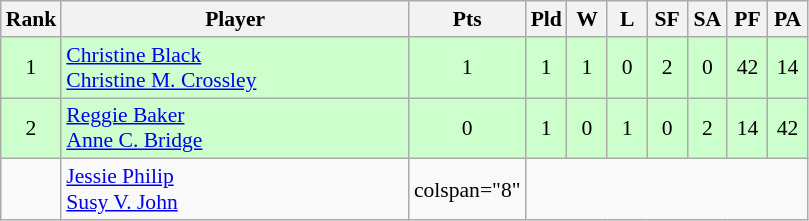<table class=wikitable style="text-align:center; font-size:90%">
<tr>
<th width="20">Rank</th>
<th width="225">Player</th>
<th width="20">Pts</th>
<th width="20">Pld</th>
<th width="20">W</th>
<th width="20">L</th>
<th width="20">SF</th>
<th width="20">SA</th>
<th width="20">PF</th>
<th width="20">PA</th>
</tr>
<tr bgcolor="#ccffcc">
<td>1</td>
<td style="text-align:left"> <a href='#'>Christine Black</a><br> <a href='#'>Christine M. Crossley</a></td>
<td>1</td>
<td>1</td>
<td>1</td>
<td>0</td>
<td>2</td>
<td>0</td>
<td>42</td>
<td>14</td>
</tr>
<tr bgcolor="#ccffcc">
<td>2</td>
<td style="text-align:left"> <a href='#'>Reggie Baker</a><br> <a href='#'>Anne C. Bridge</a></td>
<td>0</td>
<td>1</td>
<td>0</td>
<td>1</td>
<td>0</td>
<td>2</td>
<td>14</td>
<td>42</td>
</tr>
<tr>
<td></td>
<td style="text-align:left"> <a href='#'>Jessie Philip</a><br> <a href='#'>Susy V. John</a></td>
<td>colspan="8" </td>
</tr>
</table>
